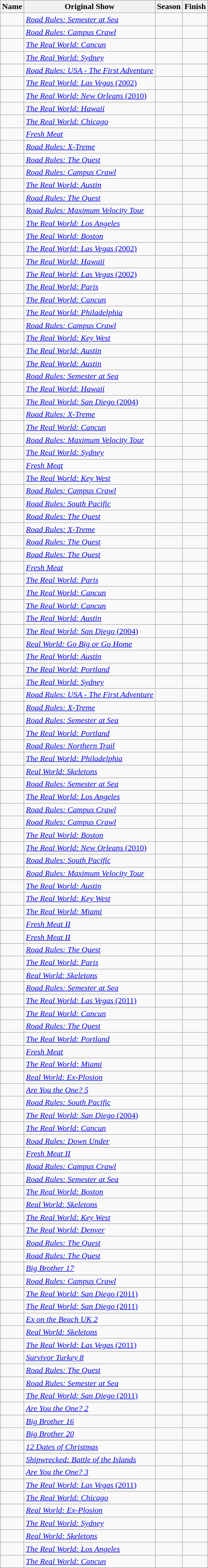<table class="sortable wikitable">
<tr>
<th>Name</th>
<th>Original Show</th>
<th>Season</th>
<th>Finish</th>
</tr>
<tr>
<td></td>
<td><em><a href='#'>Road Rules: Semester at Sea</a></em></td>
<td></td>
<td></td>
</tr>
<tr>
<td></td>
<td><em><a href='#'>Road Rules: Campus Crawl</a></em></td>
<td></td>
<td></td>
</tr>
<tr>
<td></td>
<td><em><a href='#'>The Real World: Cancun</a></em></td>
<td></td>
<td></td>
</tr>
<tr>
<td></td>
<td><em><a href='#'>The Real World: Sydney</a></em></td>
<td></td>
<td></td>
</tr>
<tr>
<td></td>
<td><em><a href='#'>Road Rules: USA - The First Adventure</a></em></td>
<td></td>
<td></td>
</tr>
<tr>
<td></td>
<td><a href='#'><em>The Real World: Las Vegas</em> (2002)</a></td>
<td></td>
<td></td>
</tr>
<tr>
<td></td>
<td><a href='#'><em>The Real World: New Orleans</em> (2010)</a></td>
<td></td>
<td></td>
</tr>
<tr>
<td></td>
<td><em><a href='#'>The Real World: Hawaii</a></em></td>
<td></td>
<td></td>
</tr>
<tr>
<td></td>
<td><em><a href='#'>The Real World: Chicago</a></em></td>
<td></td>
<td></td>
</tr>
<tr>
<td></td>
<td><a href='#'><em>Fresh Meat</em></a></td>
<td></td>
<td></td>
</tr>
<tr>
<td></td>
<td><em><a href='#'>Road Rules: X-Treme</a></em></td>
<td></td>
<td></td>
</tr>
<tr>
<td></td>
<td><em><a href='#'>Road Rules: The Quest</a></em></td>
<td></td>
<td></td>
</tr>
<tr>
<td></td>
<td><em><a href='#'>Road Rules: Campus Crawl</a></em></td>
<td></td>
<td></td>
</tr>
<tr>
<td></td>
<td><em><a href='#'>The Real World: Austin</a></em></td>
<td></td>
<td></td>
</tr>
<tr>
<td></td>
<td><em><a href='#'>Road Rules: The Quest</a></em></td>
<td></td>
<td></td>
</tr>
<tr>
<td></td>
<td><em><a href='#'>Road Rules: Maximum Velocity Tour</a></em></td>
<td></td>
<td></td>
</tr>
<tr>
<td></td>
<td><em><a href='#'>The Real World: Los Angeles</a></em></td>
<td></td>
<td></td>
</tr>
<tr>
<td></td>
<td><em><a href='#'>The Real World: Boston</a></em></td>
<td></td>
<td></td>
</tr>
<tr>
<td></td>
<td><a href='#'><em>The Real World: Las Vegas</em> (2002)</a></td>
<td></td>
<td></td>
</tr>
<tr>
<td></td>
<td><em><a href='#'>The Real World: Hawaii</a></em></td>
<td></td>
<td></td>
</tr>
<tr>
<td></td>
<td><a href='#'><em>The Real World: Las Vegas</em> (2002)</a></td>
<td></td>
<td></td>
</tr>
<tr>
<td></td>
<td><em><a href='#'>The Real World: Paris</a></em></td>
<td></td>
<td></td>
</tr>
<tr>
<td></td>
<td><em><a href='#'>The Real World: Cancun</a></em></td>
<td></td>
<td></td>
</tr>
<tr>
<td></td>
<td><em><a href='#'>The Real World: Philadelphia</a></em></td>
<td></td>
<td></td>
</tr>
<tr>
<td></td>
<td><em><a href='#'>Road Rules: Campus Crawl</a></em></td>
<td></td>
<td></td>
</tr>
<tr>
<td></td>
<td><em><a href='#'>The Real World: Key West</a></em></td>
<td></td>
<td></td>
</tr>
<tr>
<td></td>
<td><em><a href='#'>The Real World: Austin</a></em></td>
<td></td>
<td></td>
</tr>
<tr>
<td></td>
<td><em><a href='#'>The Real World: Austin</a></em></td>
<td></td>
<td></td>
</tr>
<tr>
<td></td>
<td><em><a href='#'>Road Rules: Semester at Sea</a></em></td>
<td></td>
<td></td>
</tr>
<tr>
<td></td>
<td><em><a href='#'>The Real World: Hawaii</a></em></td>
<td></td>
<td></td>
</tr>
<tr>
<td></td>
<td><a href='#'><em>The Real World: San Diego</em> (2004)</a></td>
<td></td>
<td></td>
</tr>
<tr>
<td></td>
<td><em><a href='#'>Road Rules: X-Treme</a></em></td>
<td></td>
<td></td>
</tr>
<tr>
<td></td>
<td><em><a href='#'>The Real World: Cancun</a></em></td>
<td></td>
<td></td>
</tr>
<tr>
<td></td>
<td><em><a href='#'>Road Rules: Maximum Velocity Tour</a></em></td>
<td></td>
<td></td>
</tr>
<tr>
<td></td>
<td><em><a href='#'>The Real World: Sydney</a></em></td>
<td></td>
<td></td>
</tr>
<tr>
<td></td>
<td><a href='#'><em>Fresh Meat</em></a></td>
<td></td>
<td></td>
</tr>
<tr>
<td></td>
<td><em><a href='#'>The Real World: Key West</a></em></td>
<td></td>
<td></td>
</tr>
<tr>
<td></td>
<td><em><a href='#'>Road Rules: Campus Crawl</a></em></td>
<td></td>
<td></td>
</tr>
<tr>
<td></td>
<td><em><a href='#'>Road Rules: South Pacific</a></em></td>
<td></td>
<td></td>
</tr>
<tr>
<td></td>
<td><em><a href='#'>Road Rules: The Quest</a></em></td>
<td></td>
<td></td>
</tr>
<tr>
<td></td>
<td><em><a href='#'>Road Rules: X-Treme</a></em></td>
<td></td>
<td></td>
</tr>
<tr>
<td></td>
<td><em><a href='#'>Road Rules: The Quest</a></em></td>
<td></td>
<td></td>
</tr>
<tr>
<td></td>
<td><em><a href='#'>Road Rules: The Quest</a></em></td>
<td></td>
<td></td>
</tr>
<tr>
<td></td>
<td><a href='#'><em>Fresh Meat</em></a></td>
<td></td>
<td></td>
</tr>
<tr>
<td></td>
<td><em><a href='#'>The Real World: Paris</a></em></td>
<td></td>
<td></td>
</tr>
<tr>
<td></td>
<td><em><a href='#'>The Real World: Cancun</a></em></td>
<td></td>
<td></td>
</tr>
<tr>
<td></td>
<td><em><a href='#'>The Real World: Cancun</a></em></td>
<td></td>
<td></td>
</tr>
<tr>
<td></td>
<td><em><a href='#'>The Real World: Austin</a></em></td>
<td></td>
<td></td>
</tr>
<tr>
<td></td>
<td><a href='#'><em>The Real World: San Diego</em> (2004)</a></td>
<td></td>
<td></td>
</tr>
<tr>
<td></td>
<td><em><a href='#'>Real World: Go Big or Go Home</a></em></td>
<td></td>
<td></td>
</tr>
<tr>
<td></td>
<td><em><a href='#'>The Real World: Austin</a></em></td>
<td></td>
<td></td>
</tr>
<tr>
<td></td>
<td><em><a href='#'>The Real World: Portland</a></em></td>
<td></td>
<td></td>
</tr>
<tr>
<td></td>
<td><em><a href='#'>The Real World: Sydney</a></em></td>
<td></td>
<td></td>
</tr>
<tr>
<td></td>
<td><em><a href='#'>Road Rules: USA - The First Adventure</a></em></td>
<td></td>
<td></td>
</tr>
<tr>
<td></td>
<td><em><a href='#'>Road Rules: X-Treme</a></em></td>
<td></td>
<td></td>
</tr>
<tr>
<td></td>
<td><em><a href='#'>Road Rules: Semester at Sea</a></em></td>
<td></td>
<td></td>
</tr>
<tr>
<td></td>
<td><em><a href='#'>The Real World: Portland</a></em></td>
<td></td>
<td></td>
</tr>
<tr>
<td></td>
<td><em><a href='#'>Road Rules: Northern Trail</a></em></td>
<td></td>
<td></td>
</tr>
<tr>
<td></td>
<td><em><a href='#'>The Real World: Philadelphia</a></em></td>
<td></td>
<td></td>
</tr>
<tr>
<td></td>
<td><em><a href='#'>Real World: Skeletons</a></em></td>
<td></td>
<td></td>
</tr>
<tr>
<td></td>
<td><em><a href='#'>Road Rules: Semester at Sea</a></em></td>
<td></td>
<td></td>
</tr>
<tr>
<td></td>
<td><em><a href='#'>The Real World: Los Angeles</a></em></td>
<td></td>
<td></td>
</tr>
<tr>
<td></td>
<td><em><a href='#'>Road Rules: Campus Crawl</a></em></td>
<td></td>
<td></td>
</tr>
<tr>
<td></td>
<td><em><a href='#'>Road Rules: Campus Crawl</a></em></td>
<td></td>
<td></td>
</tr>
<tr>
<td></td>
<td><em><a href='#'>The Real World: Boston</a></em></td>
<td></td>
<td></td>
</tr>
<tr>
<td></td>
<td><a href='#'><em>The Real World: New Orleans</em> (2010)</a></td>
<td></td>
<td></td>
</tr>
<tr>
<td></td>
<td><em><a href='#'>Road Rules: South Pacific</a></em></td>
<td></td>
<td></td>
</tr>
<tr>
<td></td>
<td><em><a href='#'>Road Rules: Maximum Velocity Tour</a></em></td>
<td></td>
<td></td>
</tr>
<tr>
<td></td>
<td><em><a href='#'>The Real World: Austin</a></em></td>
<td></td>
<td></td>
</tr>
<tr>
<td></td>
<td><em><a href='#'>The Real World: Key West</a></em></td>
<td></td>
<td></td>
</tr>
<tr>
<td></td>
<td><em><a href='#'>The Real World: Miami</a></em></td>
<td></td>
<td></td>
</tr>
<tr>
<td></td>
<td><em><a href='#'>Fresh Meat II</a></em></td>
<td></td>
<td></td>
</tr>
<tr>
<td></td>
<td><em><a href='#'>Fresh Meat II</a></em></td>
<td></td>
<td></td>
</tr>
<tr>
<td></td>
<td><em><a href='#'>Road Rules: The Quest</a></em></td>
<td></td>
<td></td>
</tr>
<tr>
<td></td>
<td><em><a href='#'>The Real World: Paris</a></em></td>
<td></td>
<td></td>
</tr>
<tr>
<td></td>
<td><em><a href='#'>Real World: Skeletons</a></em></td>
<td></td>
<td></td>
</tr>
<tr>
<td></td>
<td><em><a href='#'>Road Rules: Semester at Sea</a></em></td>
<td></td>
<td></td>
</tr>
<tr>
<td></td>
<td><a href='#'><em>The Real World: Las Vegas</em> (2011)</a></td>
<td></td>
<td></td>
</tr>
<tr>
<td></td>
<td><em><a href='#'>The Real World: Cancun</a></em></td>
<td></td>
<td></td>
</tr>
<tr>
<td></td>
<td><em><a href='#'>Road Rules: The Quest</a></em></td>
<td></td>
<td></td>
</tr>
<tr>
<td></td>
<td><em><a href='#'>The Real World: Portland</a></em></td>
<td></td>
<td></td>
</tr>
<tr>
<td></td>
<td><a href='#'><em>Fresh Meat</em></a></td>
<td></td>
<td></td>
</tr>
<tr>
<td></td>
<td><em><a href='#'>The Real World: Miami</a></em></td>
<td></td>
<td></td>
</tr>
<tr>
<td></td>
<td><em><a href='#'>Real World: Ex-Plosion</a></em></td>
<td></td>
<td></td>
</tr>
<tr>
<td></td>
<td><em><a href='#'>Are You the One? 5</a></em></td>
<td></td>
<td></td>
</tr>
<tr>
<td></td>
<td><em><a href='#'>Road Rules: South Pacific</a></em></td>
<td></td>
<td></td>
</tr>
<tr>
<td></td>
<td><a href='#'><em>The Real World: San Diego</em> (2004)</a></td>
<td></td>
<td></td>
</tr>
<tr>
<td></td>
<td><em><a href='#'>The Real World: Cancun</a></em></td>
<td></td>
<td></td>
</tr>
<tr>
<td></td>
<td><em><a href='#'>Road Rules: Down Under</a></em></td>
<td></td>
<td></td>
</tr>
<tr>
<td></td>
<td><a href='#'><em>Fresh Meat II</em></a></td>
<td></td>
<td></td>
</tr>
<tr>
<td></td>
<td><em><a href='#'>Road Rules: Campus Crawl</a></em></td>
<td></td>
<td></td>
</tr>
<tr>
<td></td>
<td><em><a href='#'>Road Rules: Semester at Sea</a></em></td>
<td></td>
<td></td>
</tr>
<tr>
<td></td>
<td><em><a href='#'>The Real World: Boston</a></em></td>
<td></td>
<td></td>
</tr>
<tr>
<td></td>
<td><em><a href='#'>Real World: Skeletons</a></em></td>
<td></td>
<td></td>
</tr>
<tr>
<td></td>
<td><em><a href='#'>The Real World: Key West</a></em></td>
<td></td>
<td></td>
</tr>
<tr>
<td></td>
<td><em><a href='#'>The Real World: Denver</a></em></td>
<td></td>
<td></td>
</tr>
<tr>
<td></td>
<td><em><a href='#'>Road Rules: The Quest</a></em></td>
<td></td>
<td></td>
</tr>
<tr>
<td></td>
<td><em><a href='#'>Road Rules: The Quest</a></em></td>
<td></td>
<td></td>
</tr>
<tr>
<td></td>
<td><a href='#'><em>Big Brother 17</em></a></td>
<td></td>
<td></td>
</tr>
<tr>
<td></td>
<td><em><a href='#'>Road Rules: Campus Crawl</a></em></td>
<td></td>
<td></td>
</tr>
<tr>
<td></td>
<td><a href='#'><em>The Real World: San Diego</em> (2011)</a></td>
<td></td>
<td></td>
</tr>
<tr>
<td></td>
<td><a href='#'><em>The Real World: San Diego</em> (2011)</a></td>
<td></td>
<td></td>
</tr>
<tr>
<td></td>
<td><a href='#'><em>Ex on the Beach UK 2</em></a></td>
<td></td>
<td></td>
</tr>
<tr>
<td></td>
<td><em><a href='#'>Real World: Skeletons</a></em></td>
<td></td>
<td></td>
</tr>
<tr>
<td></td>
<td><a href='#'><em>The Real World: Las Vegas</em> (2011)</a></td>
<td></td>
<td></td>
</tr>
<tr>
<td></td>
<td><a href='#'><em>Survivor Turkey 8</em></a></td>
<td></td>
<td></td>
</tr>
<tr>
<td></td>
<td><em><a href='#'>Road Rules: The Quest</a></em></td>
<td></td>
<td></td>
</tr>
<tr>
<td></td>
<td><em><a href='#'>Road Rules: Semester at Sea</a></em></td>
<td></td>
<td></td>
</tr>
<tr>
<td></td>
<td><a href='#'><em>The Real World: San Diego</em> (2011)</a></td>
<td></td>
<td></td>
</tr>
<tr>
<td></td>
<td><em><a href='#'>Are You the One? 2</a></em></td>
<td></td>
<td></td>
</tr>
<tr>
<td></td>
<td><em><a href='#'>Big Brother 16</a></em></td>
<td></td>
<td></td>
</tr>
<tr>
<td></td>
<td><em><a href='#'>Big Brother 20</a></em></td>
<td></td>
<td></td>
</tr>
<tr>
<td></td>
<td><em><a href='#'>12 Dates of Christmas</a></em></td>
<td></td>
<td></td>
</tr>
<tr>
<td></td>
<td><em><a href='#'>Shipwrecked: Battle of the Islands</a></em></td>
<td></td>
<td></td>
</tr>
<tr>
<td></td>
<td><em><a href='#'>Are You the One? 3</a></em></td>
<td></td>
<td></td>
</tr>
<tr>
<td></td>
<td><a href='#'><em>The Real World: Las Vegas</em> (2011)</a></td>
<td></td>
<td></td>
</tr>
<tr>
<td></td>
<td><em><a href='#'>The Real World: Chicago</a></em></td>
<td></td>
<td></td>
</tr>
<tr>
<td></td>
<td><em><a href='#'>Real World: Ex-Plosion</a></em></td>
<td></td>
<td></td>
</tr>
<tr>
<td></td>
<td><em><a href='#'>The Real World: Sydney</a></em></td>
<td></td>
<td></td>
</tr>
<tr>
<td></td>
<td><em><a href='#'>Real World: Skeletons</a></em></td>
<td></td>
<td></td>
</tr>
<tr>
<td></td>
<td><em><a href='#'>The Real World: Los Angeles</a></em></td>
<td></td>
<td></td>
</tr>
<tr>
<td></td>
<td><em><a href='#'>The Real World: Cancun</a></em></td>
<td></td>
<td></td>
</tr>
</table>
